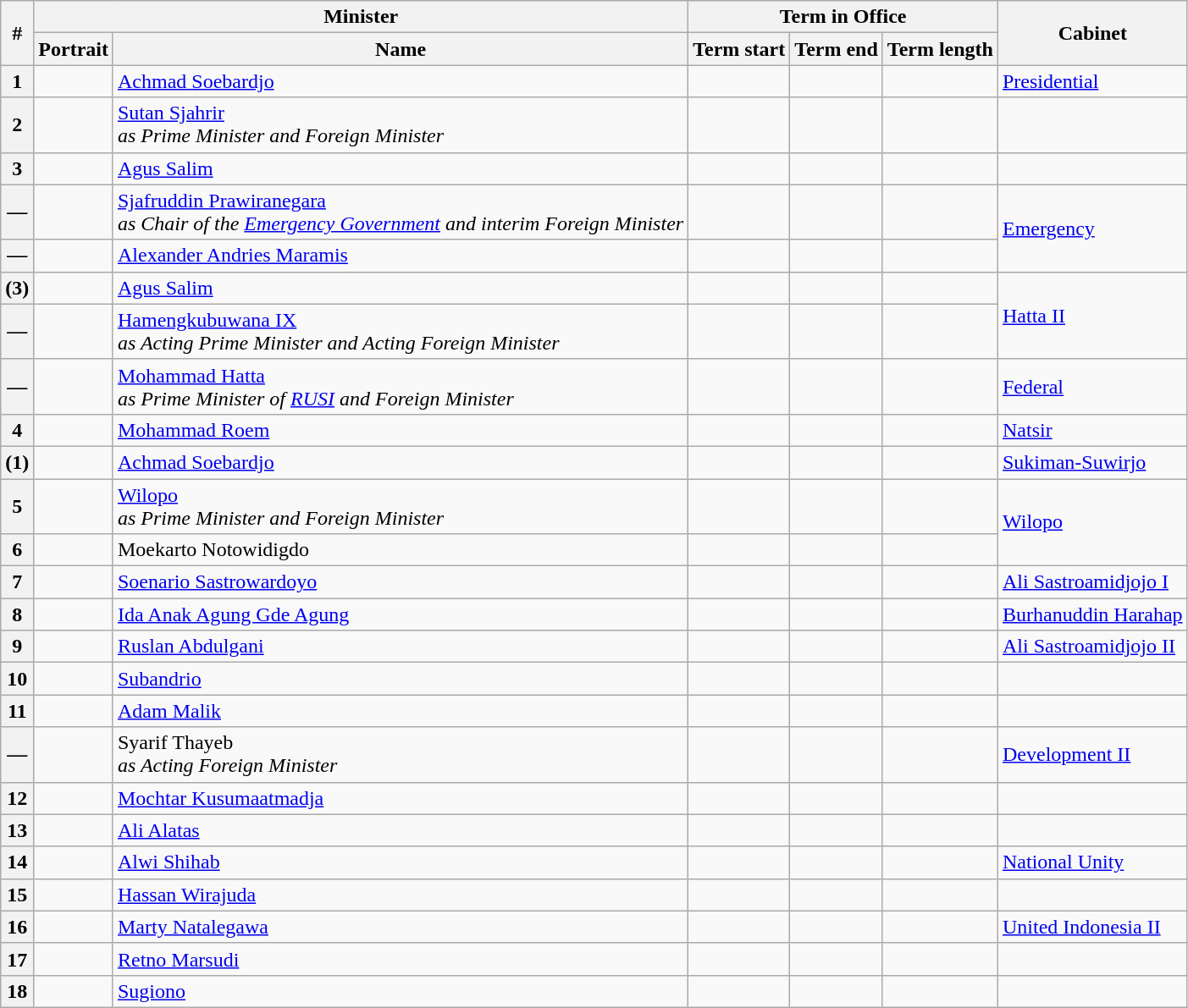<table class="wikitable">
<tr>
<th rowspan="2">#</th>
<th colspan="2">Minister</th>
<th colspan="3">Term in Office</th>
<th rowspan="2">Cabinet</th>
</tr>
<tr>
<th>Portrait</th>
<th>Name</th>
<th>Term start</th>
<th>Term end</th>
<th>Term length</th>
</tr>
<tr>
<th>1</th>
<td></td>
<td><a href='#'>Achmad Soebardjo</a></td>
<td></td>
<td></td>
<td></td>
<td><a href='#'>Presidential</a></td>
</tr>
<tr>
<th>2</th>
<td></td>
<td><a href='#'>Sutan Sjahrir</a><br><em>as Prime Minister and Foreign Minister</em></td>
<td></td>
<td></td>
<td></td>
<td></td>
</tr>
<tr>
<th>3</th>
<td></td>
<td><a href='#'>Agus Salim</a></td>
<td></td>
<td></td>
<td></td>
<td></td>
</tr>
<tr>
<th>—</th>
<td></td>
<td><a href='#'>Sjafruddin Prawiranegara</a><br><em>as Chair of the <a href='#'>Emergency Government</a> and interim Foreign Minister</em></td>
<td></td>
<td></td>
<td></td>
<td rowspan="2"><a href='#'>Emergency</a></td>
</tr>
<tr>
<th>—</th>
<td></td>
<td><a href='#'>Alexander Andries Maramis</a></td>
<td></td>
<td></td>
<td></td>
</tr>
<tr>
<th>(3)</th>
<td></td>
<td><a href='#'>Agus Salim</a></td>
<td></td>
<td></td>
<td></td>
<td rowspan="2"><a href='#'>Hatta II</a></td>
</tr>
<tr>
<th>—</th>
<td></td>
<td><a href='#'>Hamengkubuwana IX</a><br><em>as Acting Prime Minister and Acting Foreign Minister</em></td>
<td></td>
<td></td>
<td></td>
</tr>
<tr>
<th>—</th>
<td></td>
<td><a href='#'>Mohammad Hatta</a><br><em>as Prime Minister of <a href='#'>RUSI</a> and Foreign Minister</em></td>
<td></td>
<td></td>
<td></td>
<td><a href='#'>Federal</a></td>
</tr>
<tr>
<th>4</th>
<td></td>
<td><a href='#'>Mohammad Roem</a></td>
<td></td>
<td></td>
<td></td>
<td><a href='#'>Natsir</a></td>
</tr>
<tr>
<th>(1)</th>
<td></td>
<td><a href='#'>Achmad Soebardjo</a></td>
<td></td>
<td></td>
<td></td>
<td><a href='#'>Sukiman-Suwirjo</a></td>
</tr>
<tr>
<th>5</th>
<td></td>
<td><a href='#'>Wilopo</a><br><em>as Prime Minister and Foreign Minister</em></td>
<td></td>
<td></td>
<td></td>
<td rowspan="2"><a href='#'>Wilopo</a></td>
</tr>
<tr>
<th>6</th>
<td></td>
<td>Moekarto Notowidigdo</td>
<td></td>
<td></td>
<td></td>
</tr>
<tr>
<th>7</th>
<td></td>
<td><a href='#'>Soenario Sastrowardoyo</a></td>
<td></td>
<td></td>
<td></td>
<td><a href='#'>Ali Sastroamidjojo I</a></td>
</tr>
<tr>
<th>8</th>
<td></td>
<td><a href='#'>Ida Anak Agung Gde Agung</a></td>
<td></td>
<td></td>
<td></td>
<td><a href='#'>Burhanuddin Harahap</a></td>
</tr>
<tr>
<th>9</th>
<td></td>
<td><a href='#'>Ruslan Abdulgani</a></td>
<td></td>
<td></td>
<td></td>
<td><a href='#'>Ali Sastroamidjojo II</a></td>
</tr>
<tr>
<th>10</th>
<td></td>
<td><a href='#'>Subandrio</a></td>
<td></td>
<td></td>
<td></td>
<td></td>
</tr>
<tr>
<th>11</th>
<td></td>
<td><a href='#'>Adam Malik</a></td>
<td></td>
<td></td>
<td></td>
<td></td>
</tr>
<tr>
<th>—</th>
<td></td>
<td>Syarif Thayeb<br><em>as Acting Foreign Minister</em> </td>
<td></td>
<td></td>
<td></td>
<td><a href='#'>Development II</a></td>
</tr>
<tr>
<th>12</th>
<td></td>
<td><a href='#'>Mochtar Kusumaatmadja</a></td>
<td></td>
<td></td>
<td></td>
<td></td>
</tr>
<tr>
<th>13</th>
<td></td>
<td><a href='#'>Ali Alatas</a></td>
<td></td>
<td></td>
<td></td>
<td></td>
</tr>
<tr>
<th>14</th>
<td></td>
<td><a href='#'>Alwi Shihab</a></td>
<td></td>
<td></td>
<td></td>
<td><a href='#'>National Unity</a></td>
</tr>
<tr>
<th>15</th>
<td></td>
<td><a href='#'>Hassan Wirajuda</a></td>
<td></td>
<td></td>
<td></td>
<td></td>
</tr>
<tr>
<th>16</th>
<td></td>
<td><a href='#'>Marty Natalegawa</a></td>
<td></td>
<td></td>
<td></td>
<td><a href='#'>United Indonesia II</a></td>
</tr>
<tr>
<th>17</th>
<td></td>
<td><a href='#'>Retno Marsudi</a></td>
<td></td>
<td></td>
<td></td>
<td></td>
</tr>
<tr>
<th>18</th>
<td></td>
<td><a href='#'>Sugiono</a></td>
<td></td>
<td></td>
<td></td>
<td></td>
</tr>
</table>
